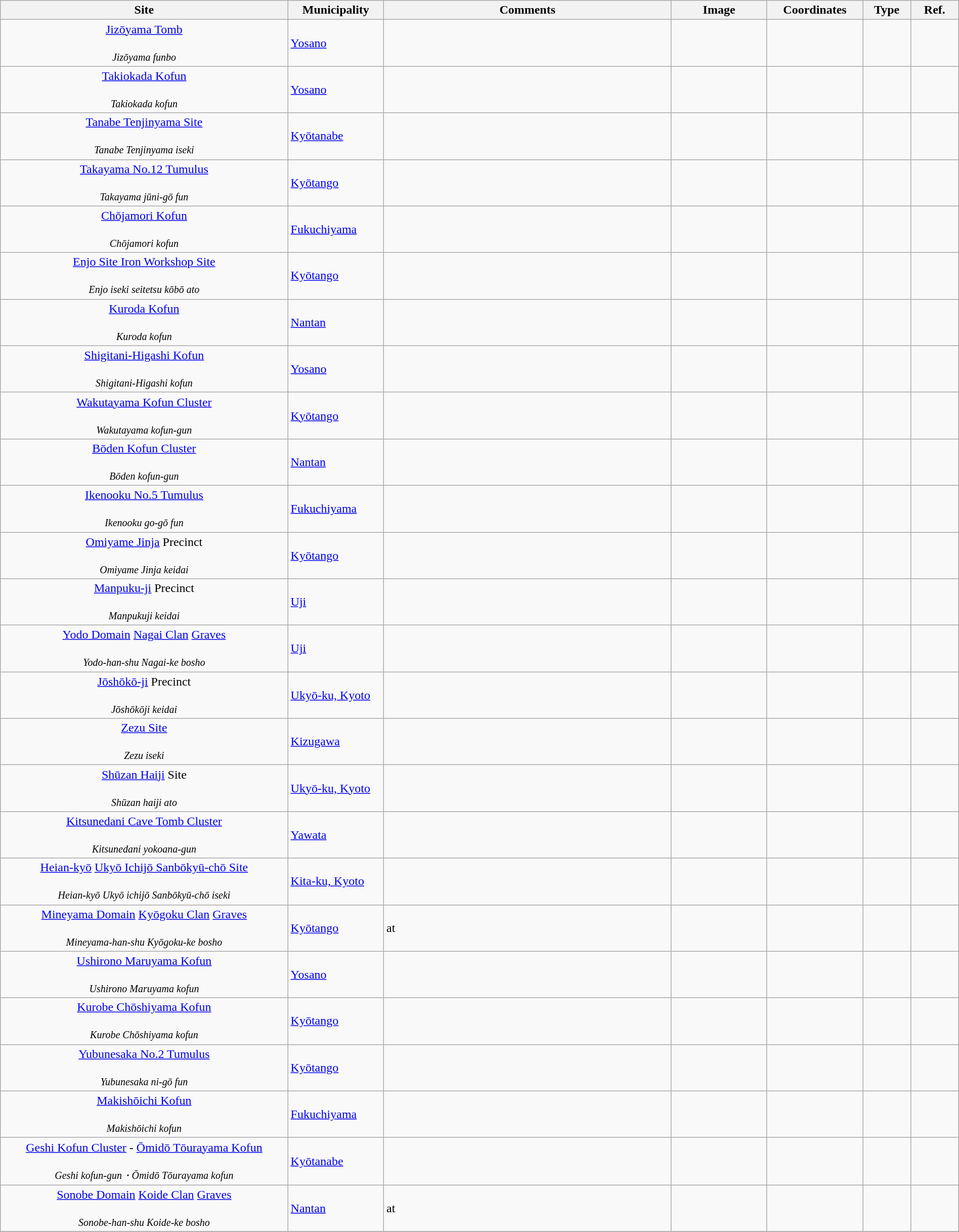<table class="wikitable sortable"  style="width:100%;">
<tr>
<th width="30%" align="left">Site</th>
<th width="10%" align="left">Municipality</th>
<th width="30%" align="left" class="unsortable">Comments</th>
<th width="10%" align="left"  class="unsortable">Image</th>
<th width="10%" align="left" class="unsortable">Coordinates</th>
<th width="5%" align="left">Type</th>
<th width="5%" align="left"  class="unsortable">Ref.</th>
</tr>
<tr>
<td align="center"><a href='#'>Jizōyama Tomb</a><br><br><small><em>Jizōyama funbo</em></small></td>
<td><a href='#'>Yosano</a></td>
<td></td>
<td></td>
<td></td>
<td></td>
<td></td>
</tr>
<tr>
<td align="center"><a href='#'>Takiokada Kofun</a><br><br><small><em>Takiokada kofun</em></small></td>
<td><a href='#'>Yosano</a></td>
<td></td>
<td></td>
<td></td>
<td></td>
<td></td>
</tr>
<tr>
<td align="center"><a href='#'>Tanabe Tenjinyama Site</a><br><br><small><em>Tanabe Tenjinyama iseki</em></small></td>
<td><a href='#'>Kyōtanabe</a></td>
<td></td>
<td></td>
<td></td>
<td></td>
<td></td>
</tr>
<tr>
<td align="center"><a href='#'>Takayama No.12 Tumulus</a><br><br><small><em>Takayama jūni-gō fun</em></small></td>
<td><a href='#'>Kyōtango</a></td>
<td></td>
<td></td>
<td></td>
<td></td>
<td></td>
</tr>
<tr>
<td align="center"><a href='#'>Chōjamori Kofun</a><br><br><small><em>Chōjamori kofun</em></small></td>
<td><a href='#'>Fukuchiyama</a></td>
<td></td>
<td></td>
<td></td>
<td></td>
<td></td>
</tr>
<tr>
<td align="center"><a href='#'>Enjo Site Iron Workshop Site</a><br><br><small><em>Enjo iseki seitetsu kōbō ato</em></small></td>
<td><a href='#'>Kyōtango</a></td>
<td></td>
<td></td>
<td></td>
<td></td>
<td></td>
</tr>
<tr>
<td align="center"><a href='#'>Kuroda Kofun</a><br><br><small><em>Kuroda kofun</em></small></td>
<td><a href='#'>Nantan</a></td>
<td></td>
<td></td>
<td></td>
<td></td>
<td></td>
</tr>
<tr>
<td align="center"><a href='#'>Shigitani-Higashi Kofun</a><br><br><small><em>Shigitani-Higashi kofun</em></small></td>
<td><a href='#'>Yosano</a></td>
<td></td>
<td></td>
<td></td>
<td></td>
<td></td>
</tr>
<tr>
<td align="center"><a href='#'>Wakutayama Kofun Cluster</a><br><br><small><em>Wakutayama kofun-gun</em></small></td>
<td><a href='#'>Kyōtango</a></td>
<td></td>
<td></td>
<td></td>
<td></td>
<td></td>
</tr>
<tr>
<td align="center"><a href='#'>Bōden Kofun Cluster</a><br><br><small><em>Bōden kofun-gun</em></small></td>
<td><a href='#'>Nantan</a></td>
<td></td>
<td></td>
<td></td>
<td></td>
<td></td>
</tr>
<tr>
<td align="center"><a href='#'>Ikenooku No.5 Tumulus</a><br><br><small><em>Ikenooku go-gō fun</em></small></td>
<td><a href='#'>Fukuchiyama</a></td>
<td></td>
<td></td>
<td></td>
<td></td>
<td></td>
</tr>
<tr>
<td align="center"><a href='#'>Omiyame Jinja</a> Precinct<br><br><small><em>Omiyame Jinja keidai</em></small></td>
<td><a href='#'>Kyōtango</a></td>
<td></td>
<td></td>
<td></td>
<td></td>
<td></td>
</tr>
<tr>
<td align="center"><a href='#'>Manpuku-ji</a> Precinct<br><br><small><em>Manpukuji keidai</em></small></td>
<td><a href='#'>Uji</a></td>
<td></td>
<td></td>
<td></td>
<td></td>
<td></td>
</tr>
<tr>
<td align="center"><a href='#'>Yodo Domain</a> <a href='#'>Nagai Clan</a> <a href='#'>Graves</a><br><br><small><em>Yodo-han-shu Nagai-ke bosho</em></small></td>
<td><a href='#'>Uji</a></td>
<td></td>
<td></td>
<td></td>
<td></td>
<td></td>
</tr>
<tr>
<td align="center"><a href='#'>Jōshōkō-ji</a> Precinct<br><br><small><em>Jōshōkōji keidai</em></small></td>
<td><a href='#'>Ukyō-ku, Kyoto</a></td>
<td></td>
<td></td>
<td></td>
<td></td>
<td></td>
</tr>
<tr>
<td align="center"><a href='#'>Zezu Site</a><br><br><small><em>Zezu iseki</em></small></td>
<td><a href='#'>Kizugawa</a></td>
<td></td>
<td></td>
<td></td>
<td></td>
<td></td>
</tr>
<tr>
<td align="center"><a href='#'>Shūzan Haiji</a> Site<br><br><small><em>Shūzan haiji ato</em></small></td>
<td><a href='#'>Ukyō-ku, Kyoto</a></td>
<td></td>
<td></td>
<td></td>
<td></td>
<td></td>
</tr>
<tr>
<td align="center"><a href='#'>Kitsunedani Cave Tomb Cluster</a><br><br><small><em>Kitsunedani yokoana-gun</em></small></td>
<td><a href='#'>Yawata</a></td>
<td></td>
<td></td>
<td></td>
<td></td>
<td></td>
</tr>
<tr>
<td align="center"><a href='#'>Heian-kyō</a> <a href='#'>Ukyō Ichijō Sanbōkyū-chō Site</a><br><br><small><em>Heian-kyō Ukyō ichijō Sanbōkyū-chō iseki</em></small></td>
<td><a href='#'>Kita-ku, Kyoto</a></td>
<td></td>
<td></td>
<td></td>
<td></td>
<td></td>
</tr>
<tr>
<td align="center"><a href='#'>Mineyama Domain</a> <a href='#'>Kyōgoku Clan</a> <a href='#'>Graves</a><br><br><small><em>Mineyama-han-shu Kyōgoku-ke bosho</em></small></td>
<td><a href='#'>Kyōtango</a></td>
<td>at </td>
<td></td>
<td></td>
<td></td>
<td></td>
</tr>
<tr>
<td align="center"><a href='#'>Ushirono Maruyama Kofun</a><br><br><small><em>Ushirono Maruyama kofun</em></small></td>
<td><a href='#'>Yosano</a></td>
<td></td>
<td></td>
<td></td>
<td></td>
<td></td>
</tr>
<tr>
<td align="center"><a href='#'>Kurobe Chōshiyama Kofun</a><br><br><small><em>Kurobe Chōshiyama kofun</em></small></td>
<td><a href='#'>Kyōtango</a></td>
<td></td>
<td></td>
<td></td>
<td></td>
<td></td>
</tr>
<tr>
<td align="center"><a href='#'>Yubunesaka No.2 Tumulus</a><br><br><small><em>Yubunesaka ni-gō fun</em></small></td>
<td><a href='#'>Kyōtango</a></td>
<td></td>
<td></td>
<td></td>
<td></td>
<td></td>
</tr>
<tr>
<td align="center"><a href='#'>Makishōichi Kofun</a><br><br><small><em>Makishōichi kofun</em></small></td>
<td><a href='#'>Fukuchiyama</a></td>
<td></td>
<td></td>
<td></td>
<td></td>
<td></td>
</tr>
<tr>
<td align="center"><a href='#'>Geshi Kofun Cluster</a> - <a href='#'>Ōmidō Tōurayama Kofun</a><br><br><small><em>Geshi kofun-gun・Ōmidō Tōurayama kofun</em></small></td>
<td><a href='#'>Kyōtanabe</a></td>
<td></td>
<td></td>
<td></td>
<td></td>
<td></td>
</tr>
<tr>
<td align="center"><a href='#'>Sonobe Domain</a> <a href='#'>Koide Clan</a> <a href='#'>Graves</a><br><br><small><em>Sonobe-han-shu Koide-ke bosho</em></small></td>
<td><a href='#'>Nantan</a></td>
<td>at </td>
<td></td>
<td></td>
<td></td>
<td></td>
</tr>
<tr>
</tr>
</table>
